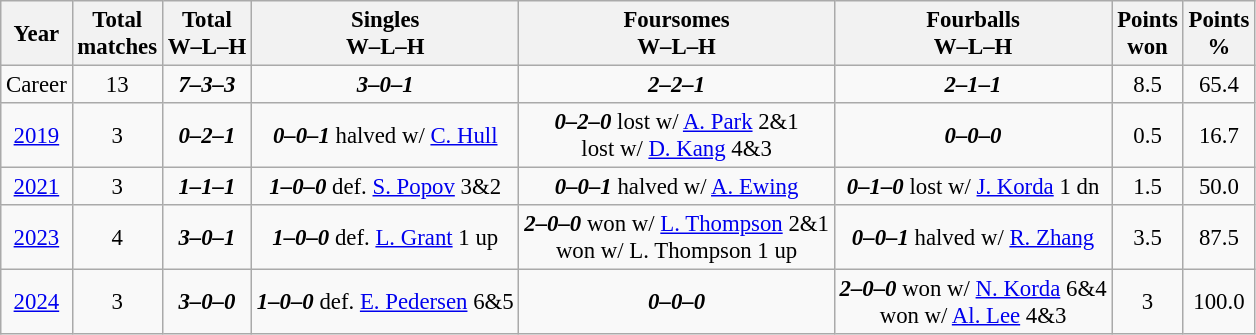<table class="wikitable" style="text-align:center; font-size: 95%;">
<tr>
<th>Year</th>
<th>Total<br>matches</th>
<th>Total<br>W–L–H</th>
<th>Singles<br>W–L–H</th>
<th>Foursomes<br>W–L–H</th>
<th>Fourballs<br>W–L–H</th>
<th>Points<br>won</th>
<th>Points<br>%</th>
</tr>
<tr>
<td>Career</td>
<td>13</td>
<td><strong><em>7–3–3</em></strong></td>
<td><strong><em>3–0–1</em></strong></td>
<td><strong><em>2–2–1</em></strong></td>
<td><strong><em>2–1–1</em></strong></td>
<td>8.5</td>
<td>65.4</td>
</tr>
<tr>
<td><a href='#'>2019</a></td>
<td>3</td>
<td><strong><em>0–2–1</em></strong></td>
<td><strong><em>0–0–1</em></strong> halved w/ <a href='#'>C. Hull</a></td>
<td><strong><em>0–2–0</em></strong> lost w/ <a href='#'>A. Park</a> 2&1 <br>lost w/ <a href='#'>D. Kang</a> 4&3</td>
<td><strong><em>0–0–0</em></strong></td>
<td>0.5</td>
<td>16.7</td>
</tr>
<tr>
<td><a href='#'>2021</a></td>
<td>3</td>
<td><strong><em>1–1–1</em></strong></td>
<td><strong><em>1–0–0</em></strong> def. <a href='#'>S. Popov</a> 3&2</td>
<td><strong><em>0–0–1</em></strong> halved w/ <a href='#'>A. Ewing</a></td>
<td><strong><em>0–1–0</em></strong> lost w/ <a href='#'>J. Korda</a> 1 dn</td>
<td>1.5</td>
<td>50.0</td>
</tr>
<tr>
<td><a href='#'>2023</a></td>
<td>4</td>
<td><strong><em>3–0–1</em></strong></td>
<td><strong><em>1–0–0</em></strong> def. <a href='#'>L. Grant</a> 1 up</td>
<td><strong><em>2–0–0</em></strong> won w/ <a href='#'>L. Thompson</a> 2&1 <br>won w/ L. Thompson 1 up</td>
<td><strong><em>0–0–1</em></strong> halved w/ <a href='#'>R. Zhang</a></td>
<td>3.5</td>
<td>87.5</td>
</tr>
<tr>
<td><a href='#'>2024</a></td>
<td>3</td>
<td><strong><em>3–0–0</em></strong></td>
<td><strong><em>1–0–0</em></strong> def. <a href='#'>E. Pedersen</a> 6&5</td>
<td><strong><em>0–0–0</em></strong></td>
<td><strong><em>2–0–0</em></strong> won w/ <a href='#'>N. Korda</a> 6&4<br>won w/ <a href='#'>Al. Lee</a> 4&3</td>
<td>3</td>
<td>100.0</td>
</tr>
</table>
